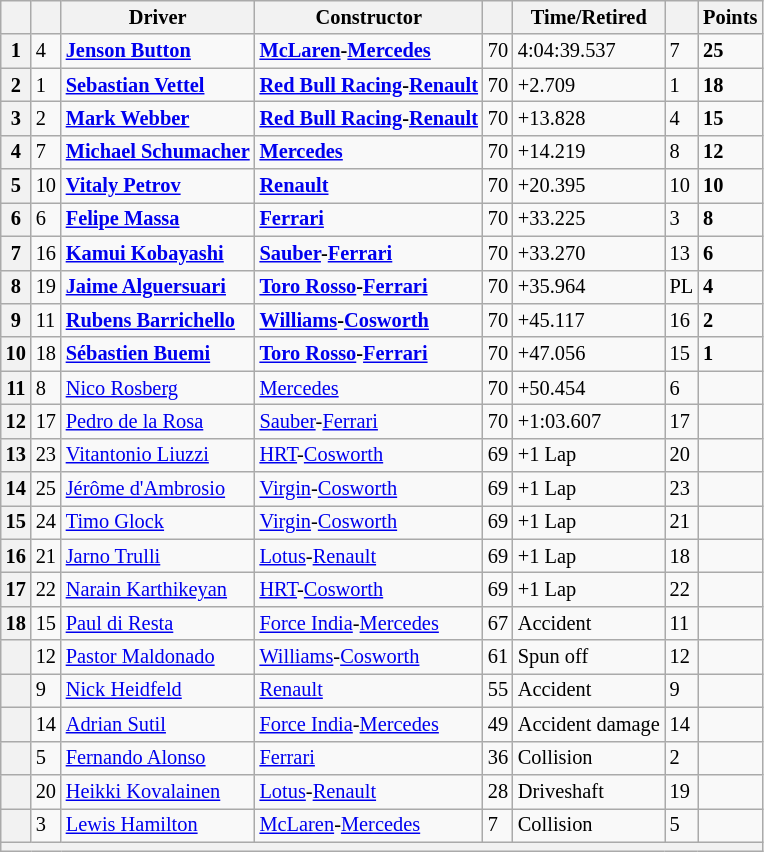<table class="wikitable" style="font-size: 85%">
<tr>
<th scope="col"></th>
<th scope="col"></th>
<th scope="col">Driver</th>
<th scope="col">Constructor</th>
<th scope="col"></th>
<th scope="col">Time/Retired</th>
<th scope="col"></th>
<th scope="col">Points</th>
</tr>
<tr>
<th scope="row">1</th>
<td>4</td>
<td> <strong><a href='#'>Jenson Button</a></strong></td>
<td><strong><a href='#'>McLaren</a>-<a href='#'>Mercedes</a></strong></td>
<td>70</td>
<td>4:04:39.537</td>
<td>7</td>
<td><strong>25</strong></td>
</tr>
<tr>
<th scope="row">2</th>
<td>1</td>
<td> <strong><a href='#'>Sebastian Vettel</a></strong></td>
<td><strong><a href='#'>Red Bull Racing</a>-<a href='#'>Renault</a></strong></td>
<td>70</td>
<td>+2.709</td>
<td>1</td>
<td><strong>18</strong></td>
</tr>
<tr>
<th scope="row">3</th>
<td>2</td>
<td> <strong><a href='#'>Mark Webber</a></strong></td>
<td><strong><a href='#'>Red Bull Racing</a>-<a href='#'>Renault</a></strong></td>
<td>70</td>
<td>+13.828</td>
<td>4</td>
<td><strong>15</strong></td>
</tr>
<tr>
<th scope="row">4</th>
<td>7</td>
<td> <strong><a href='#'>Michael Schumacher</a></strong></td>
<td><strong><a href='#'>Mercedes</a></strong></td>
<td>70</td>
<td>+14.219</td>
<td>8</td>
<td><strong>12</strong></td>
</tr>
<tr>
<th scope="row">5</th>
<td>10</td>
<td> <strong><a href='#'>Vitaly Petrov</a></strong></td>
<td><strong><a href='#'>Renault</a></strong></td>
<td>70</td>
<td>+20.395</td>
<td>10</td>
<td><strong>10</strong></td>
</tr>
<tr>
<th scope="row">6</th>
<td>6</td>
<td> <strong><a href='#'>Felipe Massa</a></strong></td>
<td><strong><a href='#'>Ferrari</a></strong></td>
<td>70</td>
<td>+33.225</td>
<td>3</td>
<td><strong>8</strong></td>
</tr>
<tr>
<th scope="row">7</th>
<td>16</td>
<td> <strong><a href='#'>Kamui Kobayashi</a></strong></td>
<td><strong><a href='#'>Sauber</a>-<a href='#'>Ferrari</a></strong></td>
<td>70</td>
<td>+33.270</td>
<td>13</td>
<td><strong>6</strong></td>
</tr>
<tr>
<th scope="row">8</th>
<td>19</td>
<td> <strong><a href='#'>Jaime Alguersuari</a></strong></td>
<td><strong><a href='#'>Toro Rosso</a>-<a href='#'>Ferrari</a></strong></td>
<td>70</td>
<td>+35.964</td>
<td>PL</td>
<td><strong>4</strong></td>
</tr>
<tr>
<th scope="row">9</th>
<td>11</td>
<td> <strong><a href='#'>Rubens Barrichello</a></strong></td>
<td><strong><a href='#'>Williams</a>-<a href='#'>Cosworth</a></strong></td>
<td>70</td>
<td>+45.117</td>
<td>16</td>
<td><strong>2</strong></td>
</tr>
<tr>
<th scope="row">10</th>
<td>18</td>
<td> <strong><a href='#'>Sébastien Buemi</a></strong></td>
<td><strong><a href='#'>Toro Rosso</a>-<a href='#'>Ferrari</a></strong></td>
<td>70</td>
<td>+47.056</td>
<td>15</td>
<td><strong>1</strong></td>
</tr>
<tr>
<th scope="row">11</th>
<td>8</td>
<td> <a href='#'>Nico Rosberg</a></td>
<td><a href='#'>Mercedes</a></td>
<td>70</td>
<td>+50.454</td>
<td>6</td>
<td></td>
</tr>
<tr>
<th scope="row">12</th>
<td>17</td>
<td> <a href='#'>Pedro de la Rosa</a></td>
<td><a href='#'>Sauber</a>-<a href='#'>Ferrari</a></td>
<td>70</td>
<td>+1:03.607</td>
<td>17</td>
<td></td>
</tr>
<tr>
<th scope="row">13</th>
<td>23</td>
<td> <a href='#'>Vitantonio Liuzzi</a></td>
<td><a href='#'>HRT</a>-<a href='#'>Cosworth</a></td>
<td>69</td>
<td>+1 Lap</td>
<td>20</td>
<td></td>
</tr>
<tr>
<th scope="row">14</th>
<td>25</td>
<td> <a href='#'>Jérôme d'Ambrosio</a></td>
<td><a href='#'>Virgin</a>-<a href='#'>Cosworth</a></td>
<td>69</td>
<td>+1 Lap</td>
<td>23</td>
<td></td>
</tr>
<tr>
<th scope="row">15</th>
<td>24</td>
<td> <a href='#'>Timo Glock</a></td>
<td><a href='#'>Virgin</a>-<a href='#'>Cosworth</a></td>
<td>69</td>
<td>+1 Lap</td>
<td>21</td>
<td></td>
</tr>
<tr>
<th scope="row">16</th>
<td>21</td>
<td> <a href='#'>Jarno Trulli</a></td>
<td><a href='#'>Lotus</a>-<a href='#'>Renault</a></td>
<td>69</td>
<td>+1 Lap</td>
<td>18</td>
<td></td>
</tr>
<tr>
<th scope="row">17</th>
<td>22</td>
<td> <a href='#'>Narain Karthikeyan</a></td>
<td><a href='#'>HRT</a>-<a href='#'>Cosworth</a></td>
<td>69</td>
<td>+1 Lap</td>
<td>22</td>
<td></td>
</tr>
<tr>
<th scope="row">18</th>
<td>15</td>
<td> <a href='#'>Paul di Resta</a></td>
<td><a href='#'>Force India</a>-<a href='#'>Mercedes</a></td>
<td>67</td>
<td>Accident</td>
<td>11</td>
<td></td>
</tr>
<tr>
<th scope="row"></th>
<td>12</td>
<td> <a href='#'>Pastor Maldonado</a></td>
<td><a href='#'>Williams</a>-<a href='#'>Cosworth</a></td>
<td>61</td>
<td>Spun off</td>
<td>12</td>
<td></td>
</tr>
<tr>
<th scope="row"></th>
<td>9</td>
<td> <a href='#'>Nick Heidfeld</a></td>
<td><a href='#'>Renault</a></td>
<td>55</td>
<td>Accident</td>
<td>9</td>
<td></td>
</tr>
<tr>
<th scope="row"></th>
<td>14</td>
<td> <a href='#'>Adrian Sutil</a></td>
<td><a href='#'>Force India</a>-<a href='#'>Mercedes</a></td>
<td>49</td>
<td>Accident damage</td>
<td>14</td>
<td></td>
</tr>
<tr>
<th scope="row"></th>
<td>5</td>
<td> <a href='#'>Fernando Alonso</a></td>
<td><a href='#'>Ferrari</a></td>
<td>36</td>
<td>Collision</td>
<td>2</td>
<td></td>
</tr>
<tr>
<th scope="row"></th>
<td>20</td>
<td> <a href='#'>Heikki Kovalainen</a></td>
<td><a href='#'>Lotus</a>-<a href='#'>Renault</a></td>
<td>28</td>
<td>Driveshaft</td>
<td>19</td>
<td></td>
</tr>
<tr>
<th scope="row"></th>
<td>3</td>
<td> <a href='#'>Lewis Hamilton</a></td>
<td><a href='#'>McLaren</a>-<a href='#'>Mercedes</a></td>
<td>7</td>
<td>Collision</td>
<td>5</td>
<td></td>
</tr>
<tr>
<th colspan="8"></th>
</tr>
</table>
